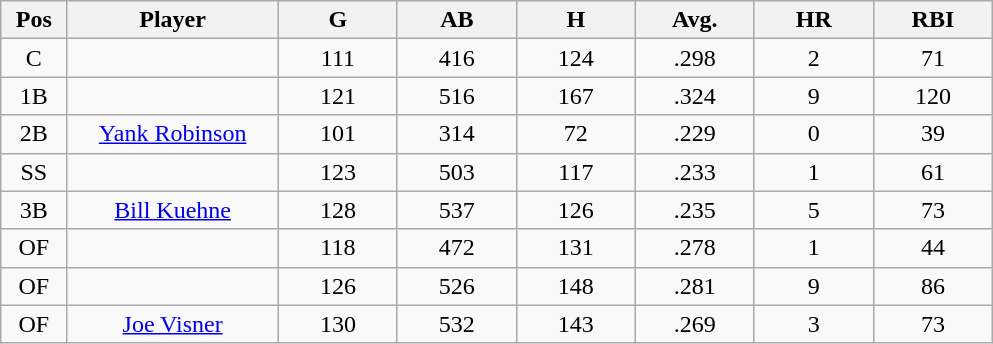<table class="wikitable sortable">
<tr>
<th bgcolor="#DDDDFF" width="5%">Pos</th>
<th bgcolor="#DDDDFF" width="16%">Player</th>
<th bgcolor="#DDDDFF" width="9%">G</th>
<th bgcolor="#DDDDFF" width="9%">AB</th>
<th bgcolor="#DDDDFF" width="9%">H</th>
<th bgcolor="#DDDDFF" width="9%">Avg.</th>
<th bgcolor="#DDDDFF" width="9%">HR</th>
<th bgcolor="#DDDDFF" width="9%">RBI</th>
</tr>
<tr align="center">
<td>C</td>
<td></td>
<td>111</td>
<td>416</td>
<td>124</td>
<td>.298</td>
<td>2</td>
<td>71</td>
</tr>
<tr align="center">
<td>1B</td>
<td></td>
<td>121</td>
<td>516</td>
<td>167</td>
<td>.324</td>
<td>9</td>
<td>120</td>
</tr>
<tr align="center">
<td>2B</td>
<td><a href='#'>Yank Robinson</a></td>
<td>101</td>
<td>314</td>
<td>72</td>
<td>.229</td>
<td>0</td>
<td>39</td>
</tr>
<tr align="center">
<td>SS</td>
<td></td>
<td>123</td>
<td>503</td>
<td>117</td>
<td>.233</td>
<td>1</td>
<td>61</td>
</tr>
<tr align="center">
<td>3B</td>
<td><a href='#'>Bill Kuehne</a></td>
<td>128</td>
<td>537</td>
<td>126</td>
<td>.235</td>
<td>5</td>
<td>73</td>
</tr>
<tr align="center">
<td>OF</td>
<td></td>
<td>118</td>
<td>472</td>
<td>131</td>
<td>.278</td>
<td>1</td>
<td>44</td>
</tr>
<tr align="center">
<td>OF</td>
<td></td>
<td>126</td>
<td>526</td>
<td>148</td>
<td>.281</td>
<td>9</td>
<td>86</td>
</tr>
<tr align="center">
<td>OF</td>
<td><a href='#'>Joe Visner</a></td>
<td>130</td>
<td>532</td>
<td>143</td>
<td>.269</td>
<td>3</td>
<td>73</td>
</tr>
</table>
